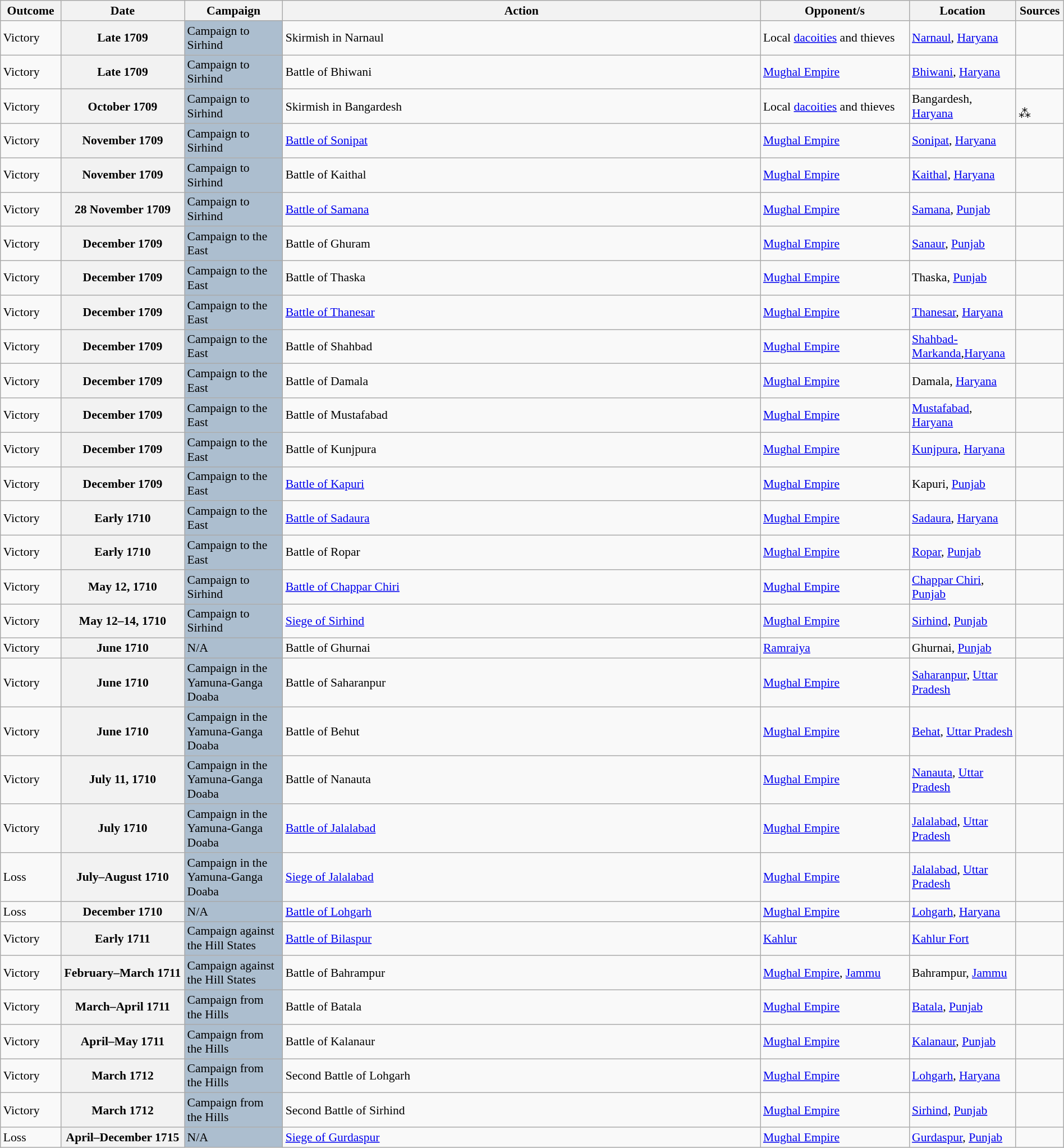<table class="wikitable sortable plainrowheaders" style="width:100%; font-size:90%; margin:1em auto 1em auto;">
<tr>
<th width="65">Outcome</th>
<th style="width:140px;">Date</th>
<th style="width:110px;">Campaign</th>
<th style="width:auto;">Action</th>
<th style="width:170px;">Opponent/s</th>
<th style="width:120px;">Location</th>
<th width="50">Sources</th>
</tr>
<tr>
<td>Victory</td>
<th scope="row">Late 1709</th>
<td style="background:#ACBECF">Campaign to Sirhind</td>
<td>Skirmish in Narnaul</td>
<td>Local <a href='#'>dacoities</a> and thieves</td>
<td><a href='#'>Narnaul</a>, <a href='#'>Haryana</a></td>
<td></td>
</tr>
<tr>
<td>Victory</td>
<th scope="row">Late 1709</th>
<td style="background:#ACBECF">Campaign to Sirhind</td>
<td>Battle of Bhiwani</td>
<td><a href='#'>Mughal Empire</a></td>
<td><a href='#'>Bhiwani</a>, <a href='#'>Haryana</a></td>
<td></td>
</tr>
<tr>
<td>Victory</td>
<th scope="row">October 1709</th>
<td style="background:#ACBECF">Campaign to Sirhind</td>
<td>Skirmish in Bangardesh</td>
<td>Local <a href='#'>dacoities</a> and thieves</td>
<td>Bangardesh, <a href='#'>Haryana</a></td>
<td><br><span>⁂</span></td>
</tr>
<tr>
<td>Victory</td>
<th scope="row">November 1709</th>
<td style="background:#ACBECF">Campaign to Sirhind</td>
<td><a href='#'>Battle of Sonipat</a></td>
<td><a href='#'>Mughal Empire</a></td>
<td><a href='#'>Sonipat</a>, <a href='#'>Haryana</a></td>
<td></td>
</tr>
<tr>
<td>Victory</td>
<th scope="row">November 1709</th>
<td style="background:#ACBECF">Campaign to Sirhind</td>
<td>Battle of Kaithal</td>
<td><a href='#'>Mughal Empire</a></td>
<td><a href='#'>Kaithal</a>, <a href='#'>Haryana</a></td>
<td></td>
</tr>
<tr>
<td>Victory</td>
<th scope="row">28 November 1709</th>
<td style="background:#ACBECF">Campaign to Sirhind</td>
<td><a href='#'>Battle of Samana</a></td>
<td><a href='#'>Mughal Empire</a></td>
<td><a href='#'>Samana</a>, <a href='#'>Punjab</a></td>
<td></td>
</tr>
<tr>
<td>Victory</td>
<th scope="row">December 1709</th>
<td style="background:#ACBECF">Campaign to the East</td>
<td>Battle of Ghuram</td>
<td><a href='#'>Mughal Empire</a></td>
<td><a href='#'>Sanaur</a>, <a href='#'>Punjab</a></td>
<td></td>
</tr>
<tr>
<td>Victory</td>
<th scope="row">December 1709</th>
<td style="background:#ACBECF">Campaign to the East</td>
<td>Battle of Thaska</td>
<td><a href='#'>Mughal Empire</a></td>
<td>Thaska, <a href='#'>Punjab</a></td>
<td></td>
</tr>
<tr>
<td>Victory</td>
<th scope="row">December 1709</th>
<td style="background:#ACBECF">Campaign to the East</td>
<td><a href='#'>Battle of Thanesar</a></td>
<td><a href='#'>Mughal Empire</a></td>
<td><a href='#'>Thanesar</a>, <a href='#'>Haryana</a></td>
<td></td>
</tr>
<tr>
<td>Victory</td>
<th scope="row">December 1709</th>
<td style="background:#ACBECF">Campaign to the East</td>
<td>Battle of Shahbad</td>
<td><a href='#'>Mughal Empire</a></td>
<td><a href='#'>Shahbad-Markanda</a>,<a href='#'>Haryana</a></td>
<td></td>
</tr>
<tr>
<td>Victory</td>
<th scope="row">December 1709</th>
<td style="background:#ACBECF">Campaign to the East</td>
<td>Battle of Damala</td>
<td><a href='#'>Mughal Empire</a></td>
<td>Damala, <a href='#'>Haryana</a></td>
<td></td>
</tr>
<tr>
<td>Victory</td>
<th scope="row">December 1709</th>
<td style="background:#ACBECF">Campaign to the East</td>
<td>Battle of Mustafabad</td>
<td><a href='#'>Mughal Empire</a></td>
<td><a href='#'>Mustafabad</a>, <a href='#'>Haryana</a></td>
<td></td>
</tr>
<tr>
<td>Victory</td>
<th scope="row">December 1709</th>
<td style="background:#ACBECF">Campaign to the East</td>
<td>Battle of Kunjpura</td>
<td><a href='#'>Mughal Empire</a></td>
<td><a href='#'>Kunjpura</a>, <a href='#'>Haryana</a></td>
<td></td>
</tr>
<tr>
<td>Victory</td>
<th scope="row">December 1709</th>
<td style="background:#ACBECF">Campaign to the East</td>
<td><a href='#'>Battle of Kapuri</a></td>
<td><a href='#'>Mughal Empire</a></td>
<td>Kapuri, <a href='#'>Punjab</a></td>
<td></td>
</tr>
<tr>
<td>Victory</td>
<th scope="row">Early 1710</th>
<td style="background:#ACBECF">Campaign to the East</td>
<td><a href='#'>Battle of Sadaura</a></td>
<td><a href='#'>Mughal Empire</a></td>
<td><a href='#'>Sadaura</a>, <a href='#'>Haryana</a></td>
<td><strong></strong><br><strong></strong></td>
</tr>
<tr>
<td>Victory</td>
<th scope="row">Early 1710</th>
<td style="background:#ACBECF">Campaign to the East</td>
<td>Battle of Ropar</td>
<td><a href='#'>Mughal Empire</a></td>
<td><a href='#'>Ropar</a>, <a href='#'>Punjab</a></td>
<td></td>
</tr>
<tr>
<td>Victory</td>
<th scope="row">May 12, 1710</th>
<td style="background:#ACBECF">Campaign to Sirhind</td>
<td><a href='#'>Battle of Chappar Chiri</a></td>
<td><a href='#'>Mughal Empire</a></td>
<td><a href='#'>Chappar Chiri</a>, <a href='#'>Punjab</a></td>
<td></td>
</tr>
<tr>
<td>Victory</td>
<th scope="row">May 12–14, 1710</th>
<td style="background:#ACBECF">Campaign to Sirhind</td>
<td><a href='#'>Siege of Sirhind</a></td>
<td><a href='#'>Mughal Empire</a></td>
<td><a href='#'>Sirhind</a>, <a href='#'>Punjab</a></td>
<td></td>
</tr>
<tr>
<td>Victory</td>
<th scope="row">June 1710</th>
<td style="background:#ACBECF">N/A</td>
<td>Battle of Ghurnai</td>
<td><a href='#'>Ramraiya</a></td>
<td>Ghurnai, <a href='#'>Punjab</a></td>
<td></td>
</tr>
<tr>
<td>Victory</td>
<th scope="row">June 1710</th>
<td style="background:#ACBECF">Campaign in the Yamuna-Ganga Doaba</td>
<td>Battle of Saharanpur</td>
<td><a href='#'>Mughal Empire</a></td>
<td><a href='#'>Saharanpur</a>, <a href='#'>Uttar Pradesh</a></td>
<td></td>
</tr>
<tr>
<td>Victory</td>
<th scope="row">June 1710</th>
<td style="background:#ACBECF">Campaign in the Yamuna-Ganga Doaba</td>
<td>Battle of Behut</td>
<td><a href='#'>Mughal Empire</a></td>
<td><a href='#'>Behat</a>, <a href='#'>Uttar Pradesh</a></td>
<td></td>
</tr>
<tr>
<td>Victory</td>
<th scope="row">July 11, 1710</th>
<td style="background:#ACBECF">Campaign in the Yamuna-Ganga Doaba</td>
<td>Battle of Nanauta</td>
<td><a href='#'>Mughal Empire</a></td>
<td><a href='#'>Nanauta</a>, <a href='#'>Uttar Pradesh</a></td>
<td></td>
</tr>
<tr>
<td>Victory</td>
<th scope="row">July 1710</th>
<td style="background:#ACBECF">Campaign in the Yamuna-Ganga Doaba</td>
<td><a href='#'>Battle of Jalalabad</a></td>
<td><a href='#'>Mughal Empire</a></td>
<td><a href='#'>Jalalabad</a>, <a href='#'>Uttar Pradesh</a></td>
<td></td>
</tr>
<tr>
<td> Loss</td>
<th scope="row">July–August 1710</th>
<td style="background:#ACBECF">Campaign in the Yamuna-Ganga Doaba</td>
<td><a href='#'>Siege of Jalalabad</a></td>
<td><a href='#'>Mughal Empire</a></td>
<td><a href='#'>Jalalabad</a>, <a href='#'>Uttar Pradesh</a></td>
<td></td>
</tr>
<tr>
<td>Loss</td>
<th scope="row">December 1710</th>
<td style="background:#ACBECF">N/A</td>
<td><a href='#'>Battle of Lohgarh</a></td>
<td><a href='#'>Mughal Empire</a></td>
<td><a href='#'>Lohgarh</a>, <a href='#'>Haryana</a></td>
<td></td>
</tr>
<tr>
<td>Victory</td>
<th scope="row">Early 1711</th>
<td style="background:#ACBECF">Campaign against the Hill States</td>
<td><a href='#'>Battle of Bilaspur</a></td>
<td><a href='#'>Kahlur</a></td>
<td><a href='#'>Kahlur Fort</a></td>
<td></td>
</tr>
<tr>
<td>Victory</td>
<th scope="row">February–March 1711</th>
<td style="background:#ACBECF">Campaign against the Hill States</td>
<td>Battle of Bahrampur</td>
<td><a href='#'>Mughal Empire</a>, <a href='#'>Jammu</a></td>
<td>Bahrampur, <a href='#'>Jammu</a></td>
<td></td>
</tr>
<tr>
<td>Victory</td>
<th scope="row">March–April 1711</th>
<td style="background:#ACBECF">Campaign from the Hills</td>
<td>Battle of Batala</td>
<td><a href='#'>Mughal Empire</a></td>
<td><a href='#'>Batala</a>, <a href='#'>Punjab</a></td>
<td></td>
</tr>
<tr>
<td>Victory</td>
<th scope="row">April–May 1711</th>
<td style="background:#ACBECF">Campaign from the Hills</td>
<td>Battle of Kalanaur</td>
<td><a href='#'>Mughal Empire</a></td>
<td><a href='#'>Kalanaur</a>, <a href='#'>Punjab</a></td>
<td></td>
</tr>
<tr>
<td>Victory</td>
<th scope="row">March 1712</th>
<td style="background:#ACBECF">Campaign from the Hills</td>
<td>Second Battle of Lohgarh</td>
<td><a href='#'>Mughal Empire</a></td>
<td><a href='#'>Lohgarh</a>, <a href='#'>Haryana</a></td>
<td></td>
</tr>
<tr>
<td>Victory</td>
<th scope="row">March 1712</th>
<td style="background:#ACBECF">Campaign from the Hills</td>
<td>Second Battle of Sirhind</td>
<td><a href='#'>Mughal Empire</a></td>
<td><a href='#'>Sirhind</a>, <a href='#'>Punjab</a></td>
<td></td>
</tr>
<tr>
<td>Loss</td>
<th scope="row">April–December 1715</th>
<td style="background:#ACBECF">N/A</td>
<td><a href='#'>Siege of Gurdaspur</a></td>
<td><a href='#'>Mughal Empire</a></td>
<td><a href='#'>Gurdaspur</a>, <a href='#'>Punjab</a></td>
<td></td>
</tr>
</table>
